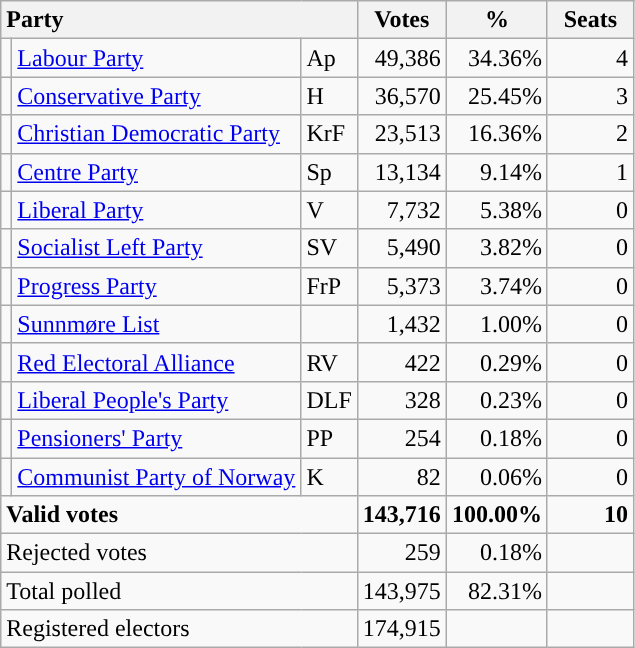<table class="wikitable" border="1" style="text-align:right;">
<tr>
<th style="text-align:left;" colspan=3>Party</th>
<th align=center width="50">Votes</th>
<th align=center width="50">%</th>
<th align=center width="50">Seats</th>
</tr>
<tr>
<td style="color:inherit;background:"></td>
<td align=left><a href='#'>Labour Party</a></td>
<td align=left>Ap</td>
<td>49,386</td>
<td>34.36%</td>
<td>4</td>
</tr>
<tr>
<td style="color:inherit;background:"></td>
<td align=left><a href='#'>Conservative Party</a></td>
<td align=left>H</td>
<td>36,570</td>
<td>25.45%</td>
<td>3</td>
</tr>
<tr>
<td style="color:inherit;background:"></td>
<td align=left><a href='#'>Christian Democratic Party</a></td>
<td align=left>KrF</td>
<td>23,513</td>
<td>16.36%</td>
<td>2</td>
</tr>
<tr>
<td style="color:inherit;background:"></td>
<td align=left><a href='#'>Centre Party</a></td>
<td align=left>Sp</td>
<td>13,134</td>
<td>9.14%</td>
<td>1</td>
</tr>
<tr>
<td style="color:inherit;background:"></td>
<td align=left><a href='#'>Liberal Party</a></td>
<td align=left>V</td>
<td>7,732</td>
<td>5.38%</td>
<td>0</td>
</tr>
<tr>
<td style="color:inherit;background:"></td>
<td align=left><a href='#'>Socialist Left Party</a></td>
<td align=left>SV</td>
<td>5,490</td>
<td>3.82%</td>
<td>0</td>
</tr>
<tr>
<td style="color:inherit;background:"></td>
<td align=left><a href='#'>Progress Party</a></td>
<td align=left>FrP</td>
<td>5,373</td>
<td>3.74%</td>
<td>0</td>
</tr>
<tr>
<td></td>
<td align=left><a href='#'>Sunnmøre List</a></td>
<td align=left></td>
<td>1,432</td>
<td>1.00%</td>
<td>0</td>
</tr>
<tr>
<td style="color:inherit;background:"></td>
<td align=left><a href='#'>Red Electoral Alliance</a></td>
<td align=left>RV</td>
<td>422</td>
<td>0.29%</td>
<td>0</td>
</tr>
<tr>
<td style="color:inherit;background:"></td>
<td align=left><a href='#'>Liberal People's Party</a></td>
<td align=left>DLF</td>
<td>328</td>
<td>0.23%</td>
<td>0</td>
</tr>
<tr>
<td style="color:inherit;background:"></td>
<td align=left><a href='#'>Pensioners' Party</a></td>
<td align=left>PP</td>
<td>254</td>
<td>0.18%</td>
<td>0</td>
</tr>
<tr>
<td style="color:inherit;background:"></td>
<td align=left><a href='#'>Communist Party of Norway</a></td>
<td align=left>K</td>
<td>82</td>
<td>0.06%</td>
<td>0</td>
</tr>
<tr style="font-weight:bold">
<td align=left colspan=3>Valid votes</td>
<td>143,716</td>
<td>100.00%</td>
<td>10</td>
</tr>
<tr>
<td align=left colspan=3>Rejected votes</td>
<td>259</td>
<td>0.18%</td>
<td></td>
</tr>
<tr>
<td align=left colspan=3>Total polled</td>
<td>143,975</td>
<td>82.31%</td>
<td></td>
</tr>
<tr>
<td align=left colspan=3>Registered electors</td>
<td>174,915</td>
<td></td>
<td></td>
</tr>
</table>
